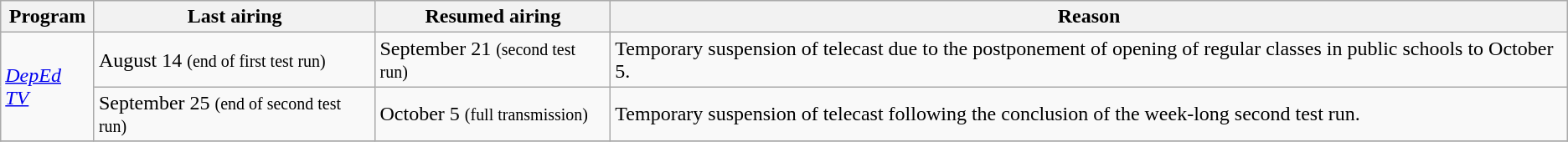<table class="wikitable">
<tr>
<th>Program</th>
<th>Last airing</th>
<th>Resumed airing</th>
<th>Reason</th>
</tr>
<tr>
<td rowspan=2><em><a href='#'>DepEd TV</a></em></td>
<td>August 14 <small>(end of first test run)</small></td>
<td>September 21 <small>(second test run)</small></td>
<td>Temporary suspension of telecast due to the postponement of opening of regular classes in public schools to October 5.</td>
</tr>
<tr>
<td>September 25 <small>(end of second test run)</small></td>
<td>October 5 <small>(full transmission)</small></td>
<td>Temporary suspension of telecast following the conclusion of the week-long second test run.</td>
</tr>
<tr>
</tr>
</table>
